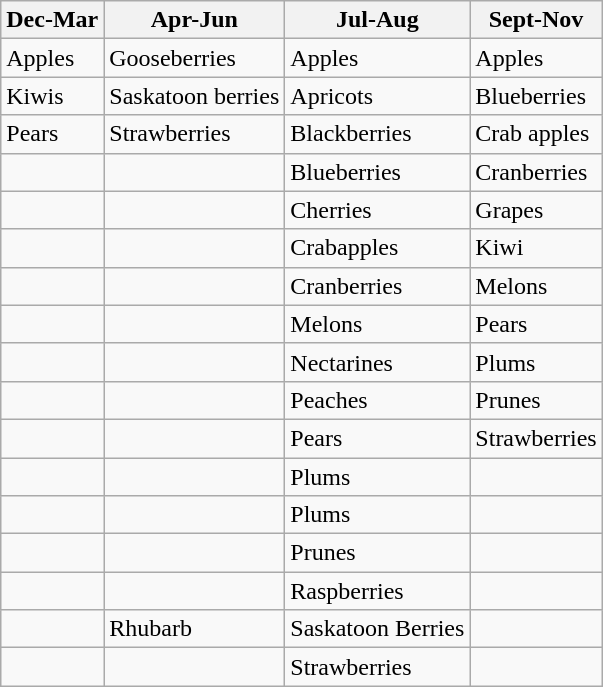<table class="wikitable">
<tr>
<th>Dec-Mar</th>
<th>Apr-Jun</th>
<th>Jul-Aug</th>
<th>Sept-Nov</th>
</tr>
<tr>
<td>Apples</td>
<td>Gooseberries</td>
<td>Apples</td>
<td>Apples</td>
</tr>
<tr>
<td>Kiwis</td>
<td>Saskatoon berries</td>
<td>Apricots</td>
<td>Blueberries</td>
</tr>
<tr>
<td>Pears</td>
<td>Strawberries</td>
<td>Blackberries</td>
<td>Crab apples</td>
</tr>
<tr>
<td></td>
<td></td>
<td>Blueberries</td>
<td>Cranberries</td>
</tr>
<tr>
<td></td>
<td></td>
<td>Cherries</td>
<td>Grapes</td>
</tr>
<tr>
<td></td>
<td></td>
<td>Crabapples</td>
<td>Kiwi</td>
</tr>
<tr>
<td></td>
<td></td>
<td>Cranberries</td>
<td>Melons</td>
</tr>
<tr>
<td></td>
<td></td>
<td>Melons</td>
<td>Pears</td>
</tr>
<tr>
<td></td>
<td></td>
<td>Nectarines</td>
<td>Plums</td>
</tr>
<tr>
<td></td>
<td></td>
<td>Peaches</td>
<td>Prunes</td>
</tr>
<tr>
<td></td>
<td></td>
<td>Pears</td>
<td>Strawberries</td>
</tr>
<tr>
<td></td>
<td></td>
<td>Plums</td>
<td></td>
</tr>
<tr>
<td></td>
<td></td>
<td>Plums</td>
<td></td>
</tr>
<tr>
<td></td>
<td></td>
<td>Prunes</td>
<td></td>
</tr>
<tr>
<td></td>
<td></td>
<td>Raspberries</td>
<td></td>
</tr>
<tr>
<td></td>
<td>Rhubarb</td>
<td>Saskatoon Berries</td>
<td></td>
</tr>
<tr>
<td></td>
<td></td>
<td>Strawberries</td>
<td></td>
</tr>
</table>
